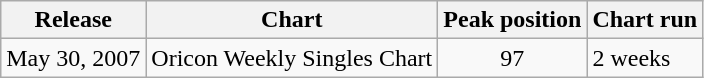<table class="wikitable">
<tr>
<th>Release</th>
<th>Chart</th>
<th>Peak position</th>
<th>Chart run</th>
</tr>
<tr>
<td>May 30, 2007</td>
<td>Oricon Weekly Singles Chart</td>
<td align="center">97</td>
<td>2 weeks</td>
</tr>
</table>
